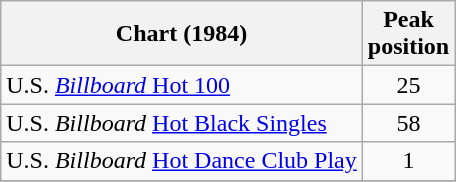<table class="wikitable sortable">
<tr>
<th>Chart (1984)</th>
<th>Peak<br>position</th>
</tr>
<tr>
<td>U.S. <a href='#'><em>Billboard</em> Hot 100</a></td>
<td align="center">25</td>
</tr>
<tr>
<td>U.S. <em>Billboard</em> <a href='#'>Hot Black Singles</a></td>
<td align="center">58</td>
</tr>
<tr>
<td>U.S. <em>Billboard</em> <a href='#'>Hot Dance Club Play</a></td>
<td align="center">1</td>
</tr>
<tr>
</tr>
</table>
